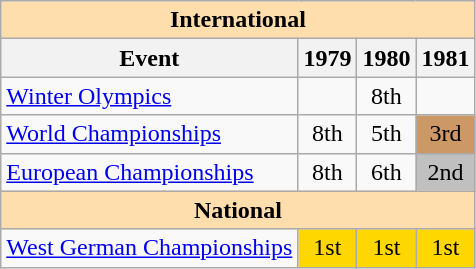<table class="wikitable" style="text-align:center">
<tr>
<th style="background-color: #ffdead; " colspan=4 align=center>International</th>
</tr>
<tr>
<th>Event</th>
<th>1979</th>
<th>1980</th>
<th>1981</th>
</tr>
<tr>
<td align=left><a href='#'>Winter Olympics</a></td>
<td></td>
<td>8th</td>
<td></td>
</tr>
<tr>
<td align=left><a href='#'>World Championships</a></td>
<td>8th</td>
<td>5th</td>
<td bgcolor=cc9966>3rd</td>
</tr>
<tr>
<td align=left><a href='#'>European Championships</a></td>
<td>8th</td>
<td>6th</td>
<td bgcolor=silver>2nd</td>
</tr>
<tr>
<th style="background-color: #ffdead; " colspan=4 align=center>National</th>
</tr>
<tr>
<td align=left><a href='#'>West German Championships</a></td>
<td bgcolor=gold>1st</td>
<td bgcolor=gold>1st</td>
<td bgcolor=gold>1st</td>
</tr>
</table>
